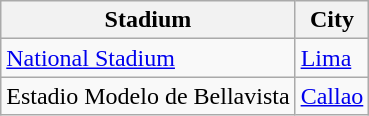<table class="wikitable sortable">
<tr>
<th>Stadium</th>
<th>City</th>
</tr>
<tr>
<td><a href='#'>National Stadium</a></td>
<td><a href='#'>Lima</a></td>
</tr>
<tr>
<td>Estadio Modelo de Bellavista</td>
<td><a href='#'>Callao</a></td>
</tr>
</table>
